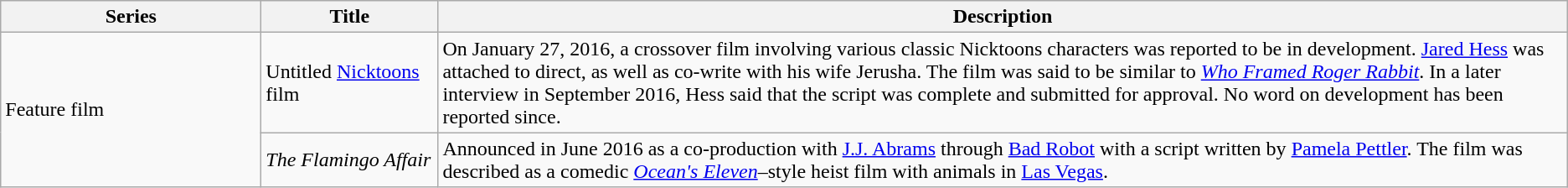<table class="wikitable">
<tr>
<th style="width:150pt;">Series</th>
<th style="width:100pt;">Title</th>
<th>Description</th>
</tr>
<tr>
<td rowspan="2">Feature film</td>
<td>Untitled <a href='#'>Nicktoons</a> film</td>
<td>On January 27, 2016, a crossover film involving various classic Nicktoons characters was reported to be in development. <a href='#'>Jared Hess</a> was attached to direct, as well as co-write with his wife Jerusha. The film was said to be similar to <em><a href='#'>Who Framed Roger Rabbit</a></em>. In a later interview in September 2016, Hess said that the script was complete and submitted for approval. No word on development has been reported since.</td>
</tr>
<tr>
<td><em>The Flamingo Affair</em></td>
<td>Announced in June 2016 as a co-production with <a href='#'>J.J. Abrams</a> through <a href='#'>Bad Robot</a> with a script written by <a href='#'>Pamela Pettler</a>. The film was described as a comedic <em><a href='#'>Ocean's Eleven</a></em>–style heist film with animals in <a href='#'>Las Vegas</a>.</td>
</tr>
</table>
